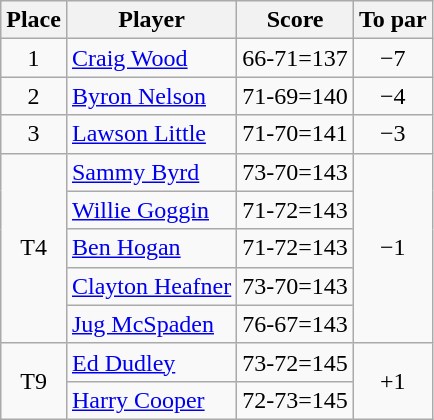<table class="wikitable">
<tr>
<th>Place</th>
<th>Player</th>
<th>Score</th>
<th>To par</th>
</tr>
<tr>
<td align="center">1</td>
<td> <a href='#'>Craig Wood</a></td>
<td>66-71=137</td>
<td align="center">−7</td>
</tr>
<tr>
<td align="center">2</td>
<td> <a href='#'>Byron Nelson</a></td>
<td>71-69=140</td>
<td align="center">−4</td>
</tr>
<tr>
<td align="center">3</td>
<td> <a href='#'>Lawson Little</a></td>
<td>71-70=141</td>
<td align="center">−3</td>
</tr>
<tr>
<td rowspan=5 align="center">T4</td>
<td> <a href='#'>Sammy Byrd</a></td>
<td>73-70=143</td>
<td rowspan=5 align="center">−1</td>
</tr>
<tr>
<td> <a href='#'>Willie Goggin</a></td>
<td>71-72=143</td>
</tr>
<tr>
<td> <a href='#'>Ben Hogan</a></td>
<td>71-72=143</td>
</tr>
<tr>
<td> <a href='#'>Clayton Heafner</a></td>
<td>73-70=143</td>
</tr>
<tr>
<td> <a href='#'>Jug McSpaden</a></td>
<td>76-67=143</td>
</tr>
<tr>
<td rowspan=2 align="center">T9</td>
<td> <a href='#'>Ed Dudley</a></td>
<td>73-72=145</td>
<td rowspan=2 align="center">+1</td>
</tr>
<tr>
<td> <a href='#'>Harry Cooper</a></td>
<td>72-73=145</td>
</tr>
</table>
